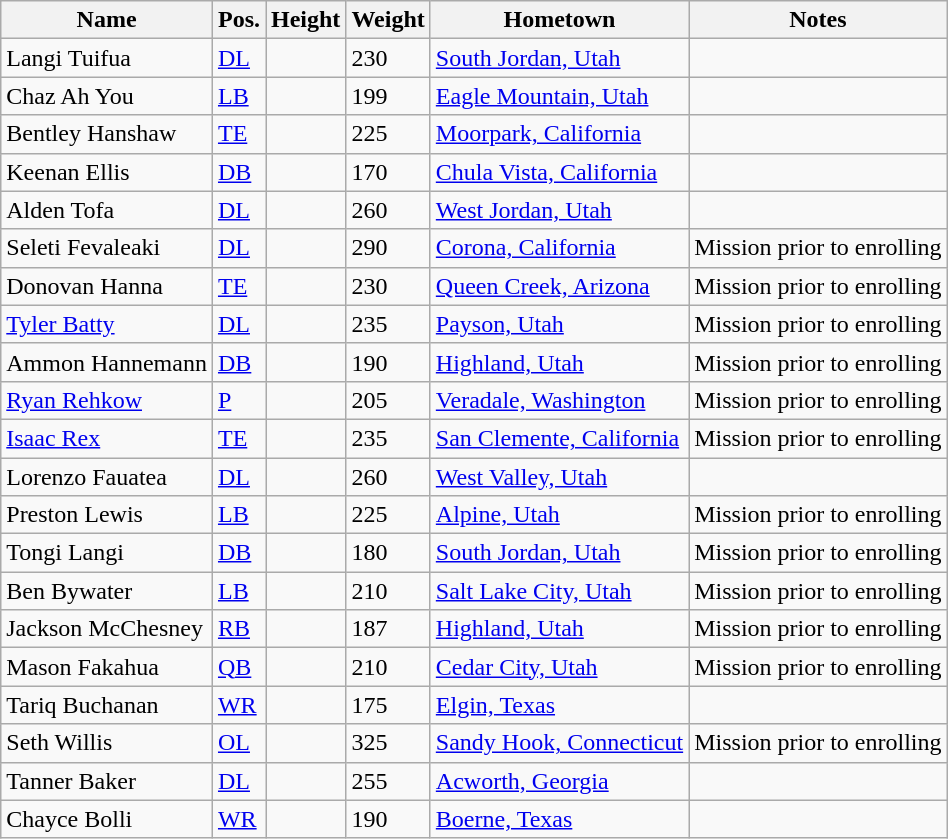<table class="wikitable sortable" border="1">
<tr>
<th>Name</th>
<th>Pos.</th>
<th>Height</th>
<th>Weight</th>
<th>Hometown</th>
<th>Notes</th>
</tr>
<tr>
<td>Langi Tuifua</td>
<td><a href='#'>DL</a></td>
<td></td>
<td>230</td>
<td><a href='#'>South Jordan, Utah</a></td>
<td></td>
</tr>
<tr>
<td>Chaz Ah You</td>
<td><a href='#'>LB</a></td>
<td></td>
<td>199</td>
<td><a href='#'>Eagle Mountain, Utah</a></td>
<td></td>
</tr>
<tr>
<td>Bentley Hanshaw</td>
<td><a href='#'>TE</a></td>
<td></td>
<td>225</td>
<td><a href='#'>Moorpark, California</a></td>
<td></td>
</tr>
<tr>
<td>Keenan Ellis</td>
<td><a href='#'>DB</a></td>
<td></td>
<td>170</td>
<td><a href='#'>Chula Vista, California</a></td>
<td></td>
</tr>
<tr>
<td>Alden Tofa</td>
<td><a href='#'>DL</a></td>
<td></td>
<td>260</td>
<td><a href='#'>West Jordan, Utah</a></td>
<td></td>
</tr>
<tr>
<td>Seleti Fevaleaki</td>
<td><a href='#'>DL</a></td>
<td></td>
<td>290</td>
<td><a href='#'>Corona, California</a></td>
<td>Mission prior to enrolling</td>
</tr>
<tr>
<td>Donovan Hanna</td>
<td><a href='#'>TE</a></td>
<td></td>
<td>230</td>
<td><a href='#'>Queen Creek, Arizona</a></td>
<td>Mission prior to enrolling</td>
</tr>
<tr>
<td><a href='#'>Tyler Batty</a></td>
<td><a href='#'>DL</a></td>
<td></td>
<td>235</td>
<td><a href='#'>Payson, Utah</a></td>
<td>Mission prior to enrolling</td>
</tr>
<tr>
<td>Ammon Hannemann</td>
<td><a href='#'>DB</a></td>
<td></td>
<td>190</td>
<td><a href='#'>Highland, Utah</a></td>
<td>Mission prior to enrolling</td>
</tr>
<tr>
<td><a href='#'>Ryan Rehkow</a></td>
<td><a href='#'>P</a></td>
<td></td>
<td>205</td>
<td><a href='#'>Veradale, Washington</a></td>
<td>Mission prior to enrolling</td>
</tr>
<tr>
<td><a href='#'>Isaac Rex</a></td>
<td><a href='#'>TE</a></td>
<td></td>
<td>235</td>
<td><a href='#'>San Clemente, California</a></td>
<td>Mission prior to enrolling</td>
</tr>
<tr>
<td>Lorenzo Fauatea</td>
<td><a href='#'>DL</a></td>
<td></td>
<td>260</td>
<td><a href='#'>West Valley, Utah</a></td>
<td></td>
</tr>
<tr>
<td>Preston Lewis</td>
<td><a href='#'>LB</a></td>
<td></td>
<td>225</td>
<td><a href='#'>Alpine, Utah</a></td>
<td>Mission prior to enrolling</td>
</tr>
<tr>
<td>Tongi Langi</td>
<td><a href='#'>DB</a></td>
<td></td>
<td>180</td>
<td><a href='#'>South Jordan, Utah</a></td>
<td>Mission prior to enrolling</td>
</tr>
<tr>
<td>Ben Bywater</td>
<td><a href='#'>LB</a></td>
<td></td>
<td>210</td>
<td><a href='#'>Salt Lake City, Utah</a></td>
<td>Mission prior to enrolling</td>
</tr>
<tr>
<td>Jackson McChesney</td>
<td><a href='#'>RB</a></td>
<td></td>
<td>187</td>
<td><a href='#'>Highland, Utah</a></td>
<td>Mission prior to enrolling</td>
</tr>
<tr>
<td>Mason Fakahua</td>
<td><a href='#'>QB</a></td>
<td></td>
<td>210</td>
<td><a href='#'>Cedar City, Utah</a></td>
<td>Mission prior to enrolling</td>
</tr>
<tr>
<td>Tariq Buchanan</td>
<td><a href='#'>WR</a></td>
<td></td>
<td>175</td>
<td><a href='#'>Elgin, Texas</a></td>
<td></td>
</tr>
<tr>
<td>Seth Willis</td>
<td><a href='#'>OL</a></td>
<td></td>
<td>325</td>
<td><a href='#'>Sandy Hook, Connecticut</a></td>
<td>Mission prior to enrolling</td>
</tr>
<tr>
<td>Tanner Baker</td>
<td><a href='#'>DL</a></td>
<td></td>
<td>255</td>
<td><a href='#'>Acworth, Georgia</a></td>
<td></td>
</tr>
<tr>
<td>Chayce Bolli</td>
<td><a href='#'>WR</a></td>
<td></td>
<td>190</td>
<td><a href='#'>Boerne, Texas</a></td>
<td></td>
</tr>
</table>
